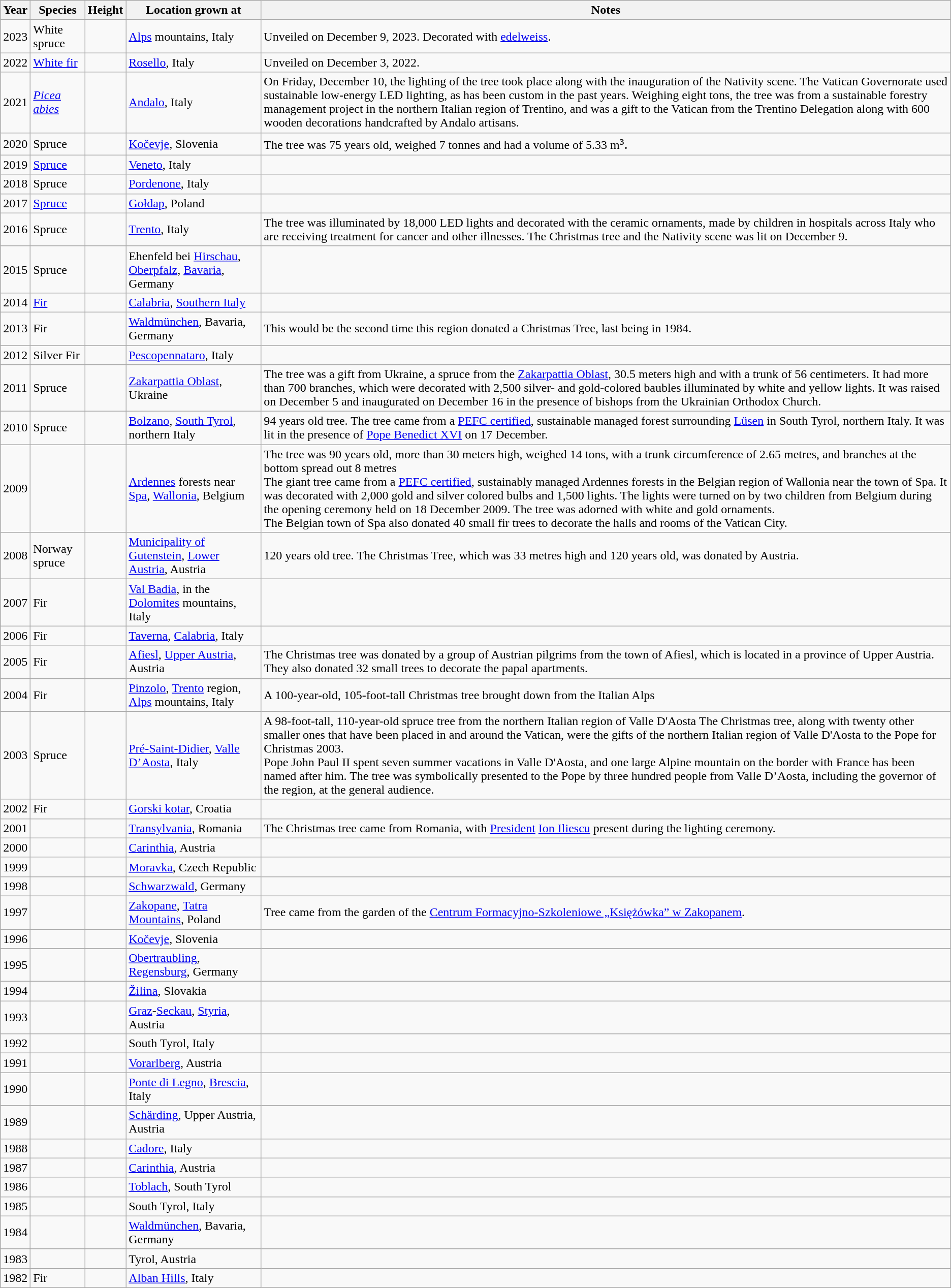<table class="wikitable sortable">
<tr>
<th>Year</th>
<th>Species</th>
<th>Height</th>
<th>Location grown at</th>
<th>Notes</th>
</tr>
<tr>
<td>2023</td>
<td>White spruce</td>
<td></td>
<td><a href='#'>Alps</a> mountains, Italy</td>
<td>Unveiled on December 9, 2023. Decorated with <a href='#'>edelweiss</a>.</td>
</tr>
<tr>
<td>2022</td>
<td><a href='#'>White fir</a></td>
<td></td>
<td><a href='#'>Rosello</a>, Italy</td>
<td>Unveiled on December 3, 2022.</td>
</tr>
<tr>
<td>2021</td>
<td><em><a href='#'>Picea abies</a></em></td>
<td></td>
<td><a href='#'>Andalo</a>, Italy</td>
<td>On Friday, December 10, the lighting of the tree took place along with the inauguration of the Nativity scene. The Vatican Governorate used sustainable low-energy LED lighting, as has been custom in the past years. Weighing eight tons, the tree was from a sustainable forestry management project in the northern Italian region of Trentino, and was a gift to the Vatican from the Trentino Delegation along with 600 wooden decorations handcrafted by Andalo artisans.</td>
</tr>
<tr>
<td>2020</td>
<td>Spruce</td>
<td></td>
<td><a href='#'>Kočevje</a>, Slovenia</td>
<td>The tree was 75 years old, weighed 7 tonnes and had a volume of 5.33 m<big>³.</big></td>
</tr>
<tr>
<td>2019</td>
<td><a href='#'>Spruce</a></td>
<td></td>
<td><a href='#'>Veneto</a>, Italy</td>
<td></td>
</tr>
<tr>
<td>2018</td>
<td>Spruce</td>
<td></td>
<td><a href='#'>Pordenone</a>, Italy</td>
<td></td>
</tr>
<tr>
<td>2017</td>
<td><a href='#'>Spruce</a></td>
<td></td>
<td><a href='#'>Gołdap</a>, Poland</td>
<td></td>
</tr>
<tr>
<td>2016</td>
<td>Spruce</td>
<td></td>
<td><a href='#'>Trento</a>, Italy</td>
<td>The tree was illuminated by 18,000 LED lights and decorated with the ceramic ornaments, made by children in hospitals across Italy who are receiving treatment for cancer and other illnesses. The Christmas tree and the Nativity scene was lit on December 9.</td>
</tr>
<tr>
<td>2015</td>
<td>Spruce</td>
<td></td>
<td>Ehenfeld bei <a href='#'>Hirschau</a>, <a href='#'>Oberpfalz</a>, <a href='#'>Bavaria</a>, Germany</td>
<td></td>
</tr>
<tr>
<td>2014</td>
<td><a href='#'>Fir</a></td>
<td></td>
<td><a href='#'>Calabria</a>, <a href='#'>Southern Italy</a></td>
<td></td>
</tr>
<tr>
<td>2013</td>
<td>Fir</td>
<td></td>
<td><a href='#'>Waldmünchen</a>, Bavaria, Germany</td>
<td>This would be the second time this region donated a Christmas Tree, last being in 1984.</td>
</tr>
<tr>
<td>2012</td>
<td>Silver Fir</td>
<td></td>
<td><a href='#'>Pescopennataro</a>, Italy</td>
<td></td>
</tr>
<tr>
<td>2011</td>
<td>Spruce</td>
<td></td>
<td><a href='#'>Zakarpattia Oblast</a>, Ukraine</td>
<td>The tree was a gift from Ukraine, a spruce from the <a href='#'>Zakarpattia Oblast</a>, 30.5 meters high and with a trunk of 56 centimeters. It had more than 700 branches, which were decorated with 2,500 silver- and gold-colored baubles illuminated by white and yellow lights. It was raised on December 5 and inaugurated on December 16 in the presence of bishops from the Ukrainian Orthodox Church.</td>
</tr>
<tr>
<td>2010</td>
<td>Spruce</td>
<td></td>
<td><a href='#'>Bolzano</a>, <a href='#'>South Tyrol</a>, northern Italy</td>
<td>94 years old tree. The tree came from a <a href='#'>PEFC certified</a>, sustainable managed forest surrounding <a href='#'>Lüsen</a> in South Tyrol, northern Italy. It was lit in the presence of <a href='#'>Pope Benedict XVI</a> on 17 December.</td>
</tr>
<tr>
<td>2009</td>
<td></td>
<td></td>
<td><a href='#'>Ardennes</a> forests near <a href='#'>Spa</a>, <a href='#'>Wallonia</a>, Belgium</td>
<td>The tree was 90 years old, more than 30 meters high, weighed 14 tons, with a trunk circumference of 2.65 metres, and branches at the bottom spread out 8 metres<br>The giant tree came from a <a href='#'>PEFC certified</a>, sustainably managed Ardennes forests in the Belgian region of Wallonia near the town of Spa. It was decorated with 2,000 gold and silver colored bulbs and 1,500 lights. The lights were turned on by two children from Belgium during the opening ceremony held on 18 December 2009. The tree was adorned with white and gold ornaments.<br>The Belgian town of Spa also donated 40 small fir trees to decorate the halls and rooms of the Vatican City.</td>
</tr>
<tr>
<td>2008</td>
<td>Norway spruce</td>
<td></td>
<td><a href='#'>Municipality of Gutenstein</a>, <a href='#'>Lower Austria</a>, Austria </td>
<td>120 years old tree. The Christmas Tree, which was 33 metres high and 120 years old, was donated by Austria.</td>
</tr>
<tr>
<td>2007</td>
<td>Fir</td>
<td></td>
<td><a href='#'>Val Badia</a>, in the <a href='#'>Dolomites</a> mountains, Italy</td>
<td></td>
</tr>
<tr>
<td>2006</td>
<td>Fir</td>
<td></td>
<td><a href='#'>Taverna</a>, <a href='#'>Calabria</a>, Italy</td>
<td></td>
</tr>
<tr>
<td>2005</td>
<td>Fir</td>
<td></td>
<td><a href='#'>Afiesl</a>, <a href='#'>Upper Austria</a>, Austria</td>
<td>The Christmas tree was donated by a group of Austrian pilgrims from the town of Afiesl, which is located in a province of Upper Austria. They also donated 32 small trees to decorate the papal apartments.</td>
</tr>
<tr>
<td>2004</td>
<td>Fir</td>
<td></td>
<td><a href='#'>Pinzolo</a>, <a href='#'>Trento</a> region, <a href='#'>Alps</a> mountains, Italy</td>
<td>A 100-year-old, 105-foot-tall Christmas tree brought down from the Italian Alps</td>
</tr>
<tr>
<td>2003</td>
<td>Spruce</td>
<td></td>
<td><a href='#'>Pré-Saint-Didier</a>, <a href='#'>Valle D’Aosta</a>, Italy</td>
<td>A 98-foot-tall, 110-year-old spruce tree from the northern Italian region of Valle D'Aosta  The Christmas tree, along with twenty other smaller ones that have been placed in and around the Vatican, were the gifts of the northern Italian region of Valle D'Aosta to the Pope for Christmas 2003.<br>Pope John Paul II spent seven summer vacations in Valle D'Aosta, and one large Alpine mountain on the border with France has been named after him. The tree was symbolically presented to the Pope by three hundred people from Valle D’Aosta, including the governor of the region, at the general audience.</td>
</tr>
<tr>
<td>2002</td>
<td>Fir</td>
<td></td>
<td><a href='#'>Gorski kotar</a>, Croatia </td>
<td></td>
</tr>
<tr>
<td>2001</td>
<td></td>
<td></td>
<td><a href='#'>Transylvania</a>, Romania</td>
<td>The Christmas tree came from Romania, with <a href='#'>President</a> <a href='#'>Ion Iliescu</a> present during the lighting ceremony.</td>
</tr>
<tr>
<td>2000</td>
<td></td>
<td></td>
<td><a href='#'>Carinthia</a>, Austria</td>
<td></td>
</tr>
<tr>
<td>1999</td>
<td></td>
<td></td>
<td><a href='#'>Moravka</a>, Czech Republic</td>
<td></td>
</tr>
<tr>
<td>1998</td>
<td></td>
<td></td>
<td><a href='#'>Schwarzwald</a>, Germany</td>
<td></td>
</tr>
<tr>
<td>1997</td>
<td></td>
<td></td>
<td><a href='#'>Zakopane</a>, <a href='#'>Tatra Mountains</a>, Poland</td>
<td>Tree came from the garden of the <a href='#'>Centrum Formacyjno-Szkoleniowe „Księżówka” w Zakopanem</a>.</td>
</tr>
<tr>
<td>1996</td>
<td></td>
<td></td>
<td><a href='#'>Kočevje</a>, Slovenia</td>
<td></td>
</tr>
<tr>
<td>1995</td>
<td></td>
<td></td>
<td><a href='#'>Obertraubling</a>, <a href='#'>Regensburg</a>, Germany</td>
<td></td>
</tr>
<tr>
<td>1994</td>
<td></td>
<td></td>
<td><a href='#'>Žilina</a>, Slovakia</td>
<td></td>
</tr>
<tr>
<td>1993</td>
<td></td>
<td></td>
<td><a href='#'>Graz</a>-<a href='#'>Seckau</a>, <a href='#'>Styria</a>, Austria</td>
<td></td>
</tr>
<tr>
<td>1992</td>
<td></td>
<td></td>
<td>South Tyrol, Italy</td>
<td></td>
</tr>
<tr>
<td>1991</td>
<td></td>
<td></td>
<td><a href='#'>Vorarlberg</a>, Austria</td>
<td></td>
</tr>
<tr>
<td>1990</td>
<td></td>
<td></td>
<td><a href='#'>Ponte di Legno</a>, <a href='#'>Brescia</a>, Italy</td>
<td></td>
</tr>
<tr>
<td>1989</td>
<td></td>
<td></td>
<td><a href='#'>Schärding</a>, Upper Austria, Austria</td>
<td></td>
</tr>
<tr>
<td>1988</td>
<td></td>
<td></td>
<td><a href='#'>Cadore</a>, Italy</td>
<td></td>
</tr>
<tr>
<td>1987</td>
<td></td>
<td></td>
<td><a href='#'>Carinthia</a>, Austria</td>
<td></td>
</tr>
<tr>
<td>1986</td>
<td></td>
<td></td>
<td><a href='#'>Toblach</a>, South Tyrol</td>
<td></td>
</tr>
<tr>
<td>1985</td>
<td></td>
<td></td>
<td>South Tyrol, Italy</td>
<td></td>
</tr>
<tr>
<td>1984</td>
<td></td>
<td></td>
<td><a href='#'>Waldmünchen</a>, Bavaria, Germany</td>
<td></td>
</tr>
<tr>
<td>1983</td>
<td></td>
<td></td>
<td>Tyrol, Austria</td>
<td></td>
</tr>
<tr>
<td>1982</td>
<td>Fir</td>
<td></td>
<td><a href='#'>Alban Hills</a>, Italy</td>
<td></td>
</tr>
</table>
